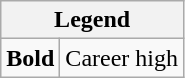<table class="wikitable">
<tr>
<th colspan="2">Legend</th>
</tr>
<tr>
<td><strong>Bold</strong></td>
<td>Career high</td>
</tr>
</table>
